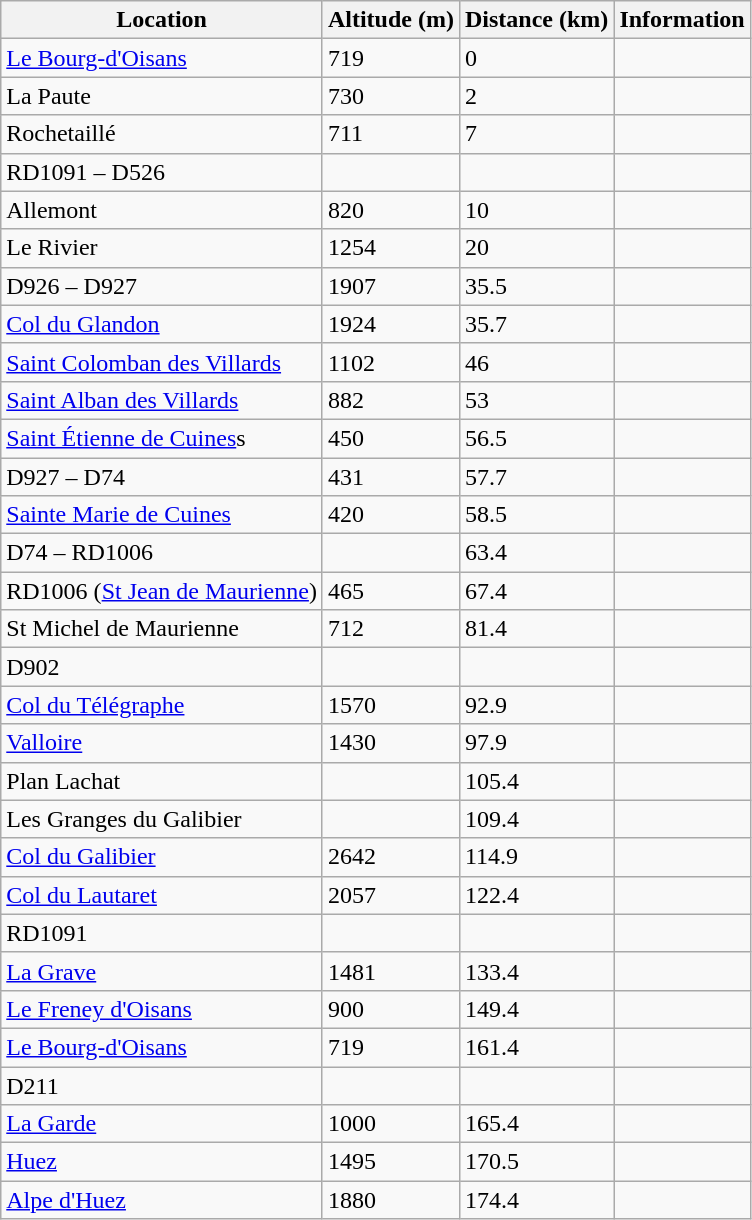<table class="wikitable">
<tr>
<th>Location</th>
<th>Altitude (m)</th>
<th>Distance (km)</th>
<th>Information</th>
</tr>
<tr>
<td><a href='#'>Le Bourg-d'Oisans</a></td>
<td>719</td>
<td>0</td>
<td></td>
</tr>
<tr>
<td>La Paute</td>
<td>730</td>
<td>2</td>
<td></td>
</tr>
<tr>
<td>Rochetaillé</td>
<td>711</td>
<td>7</td>
<td></td>
</tr>
<tr>
<td>RD1091 – D526</td>
<td></td>
<td></td>
<td></td>
</tr>
<tr>
<td>Allemont</td>
<td>820</td>
<td>10</td>
<td></td>
</tr>
<tr>
<td>Le Rivier</td>
<td>1254</td>
<td>20</td>
<td></td>
</tr>
<tr>
<td>D926 – D927</td>
<td>1907</td>
<td>35.5</td>
<td></td>
</tr>
<tr>
<td><a href='#'>Col du Glandon</a></td>
<td>1924</td>
<td>35.7</td>
<td><br>


</td>
</tr>
<tr>
<td><a href='#'>Saint Colomban des Villards</a></td>
<td>1102</td>
<td>46</td>
<td></td>
</tr>
<tr>
<td><a href='#'>Saint Alban des Villards</a></td>
<td>882</td>
<td>53</td>
<td></td>
</tr>
<tr>
<td><a href='#'>Saint Étienne de Cuines</a>s</td>
<td>450</td>
<td>56.5</td>
<td></td>
</tr>
<tr>
<td>D927 – D74</td>
<td>431</td>
<td>57.7</td>
<td></td>
</tr>
<tr>
<td><a href='#'>Sainte Marie de Cuines</a></td>
<td>420</td>
<td>58.5</td>
<td></td>
</tr>
<tr>
<td>D74 – RD1006</td>
<td></td>
<td>63.4</td>
<td></td>
</tr>
<tr>
<td>RD1006 (<a href='#'>St Jean de Maurienne</a>)</td>
<td>465</td>
<td>67.4</td>
<td></td>
</tr>
<tr>
<td>St Michel de Maurienne</td>
<td>712</td>
<td>81.4</td>
<td></td>
</tr>
<tr>
<td>D902</td>
<td></td>
<td></td>
<td></td>
</tr>
<tr>
<td><a href='#'>Col du Télégraphe</a></td>
<td>1570</td>
<td>92.9</td>
<td></td>
</tr>
<tr>
<td><a href='#'>Valloire</a></td>
<td>1430</td>
<td>97.9</td>
<td><br>

</td>
</tr>
<tr>
<td>Plan Lachat</td>
<td></td>
<td>105.4</td>
<td></td>
</tr>
<tr>
<td>Les Granges du Galibier</td>
<td></td>
<td>109.4</td>
<td></td>
</tr>
<tr>
<td><a href='#'>Col du Galibier</a></td>
<td>2642</td>
<td>114.9</td>
<td><br>

</td>
</tr>
<tr>
<td><a href='#'>Col du Lautaret</a></td>
<td>2057</td>
<td>122.4</td>
<td></td>
</tr>
<tr>
<td>RD1091</td>
<td></td>
<td></td>
<td></td>
</tr>
<tr>
<td><a href='#'>La Grave</a></td>
<td>1481</td>
<td>133.4</td>
<td></td>
</tr>
<tr>
<td><a href='#'>Le Freney d'Oisans</a></td>
<td>900</td>
<td>149.4</td>
<td></td>
</tr>
<tr>
<td><a href='#'>Le Bourg-d'Oisans</a></td>
<td>719</td>
<td>161.4</td>
<td><br>

</td>
</tr>
<tr>
<td>D211</td>
<td></td>
<td></td>
<td></td>
</tr>
<tr>
<td><a href='#'>La Garde</a></td>
<td>1000</td>
<td>165.4</td>
<td></td>
</tr>
<tr>
<td><a href='#'>Huez</a></td>
<td>1495</td>
<td>170.5</td>
<td></td>
</tr>
<tr>
<td><a href='#'>Alpe d'Huez</a></td>
<td>1880</td>
<td>174.4</td>
<td><br>


</td>
</tr>
</table>
